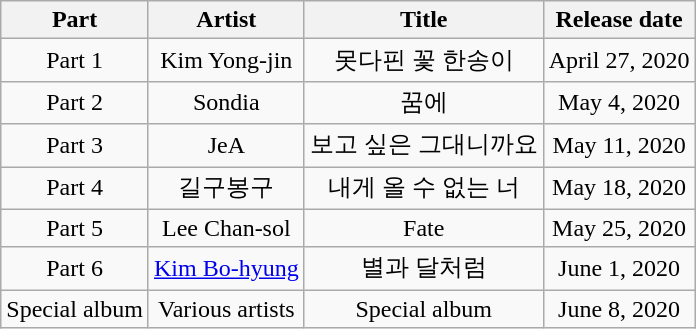<table class="wikitable" style="text-align:center">
<tr>
<th>Part</th>
<th>Artist</th>
<th>Title</th>
<th>Release date</th>
</tr>
<tr>
<td>Part 1</td>
<td>Kim Yong-jin</td>
<td>못다핀 꽃 한송이</td>
<td>April 27, 2020</td>
</tr>
<tr>
<td>Part 2</td>
<td>Sondia</td>
<td>꿈에</td>
<td>May 4, 2020</td>
</tr>
<tr>
<td>Part 3</td>
<td>JeA</td>
<td>보고 싶은 그대니까요</td>
<td>May 11, 2020</td>
</tr>
<tr>
<td>Part 4</td>
<td>길구봉구</td>
<td>내게 올 수 없는 너</td>
<td>May 18, 2020</td>
</tr>
<tr>
<td>Part 5</td>
<td>Lee Chan-sol</td>
<td>Fate</td>
<td>May 25, 2020</td>
</tr>
<tr>
<td>Part 6</td>
<td><a href='#'>Kim Bo-hyung</a></td>
<td>별과 달처럼</td>
<td>June 1, 2020</td>
</tr>
<tr>
<td>Special album</td>
<td>Various artists</td>
<td>Special album</td>
<td>June 8, 2020</td>
</tr>
</table>
